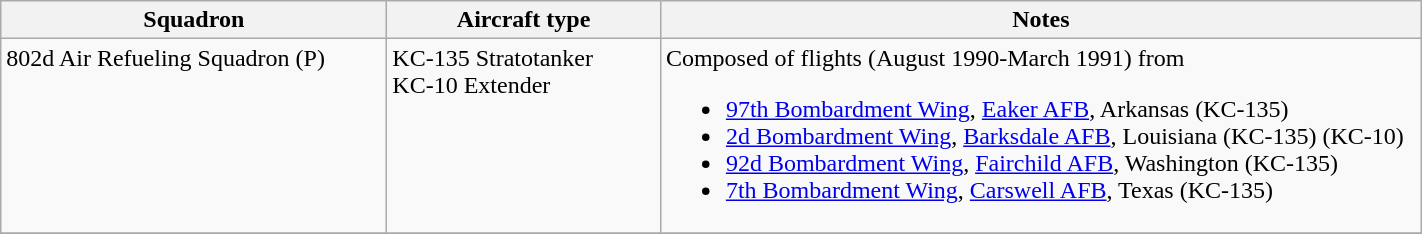<table class="wikitable">
<tr>
<th scope="col" width="250">Squadron</th>
<th scope="col" width="175">Aircraft type</th>
<th scope="col" width="500">Notes</th>
</tr>
<tr valign="top">
<td>802d Air Refueling Squadron (P)</td>
<td>KC-135 Stratotanker<br>KC-10 Extender</td>
<td>Composed of flights (August 1990-March 1991) from<br><ul><li><a href='#'>97th Bombardment Wing</a>, <a href='#'>Eaker AFB</a>, Arkansas (KC-135)</li><li><a href='#'>2d Bombardment Wing</a>, <a href='#'>Barksdale AFB</a>, Louisiana (KC-135) (KC-10)</li><li><a href='#'>92d Bombardment Wing</a>, <a href='#'>Fairchild AFB</a>, Washington (KC-135)</li><li><a href='#'>7th Bombardment Wing</a>, <a href='#'>Carswell AFB</a>, Texas (KC-135)</li></ul></td>
</tr>
<tr>
</tr>
<tr>
</tr>
</table>
